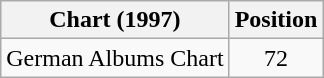<table class="wikitable plainrowheaders" style="text-align:center">
<tr>
<th scope="column">Chart (1997)</th>
<th scope="column">Position</th>
</tr>
<tr>
<td align="left">German Albums Chart</td>
<td>72</td>
</tr>
</table>
